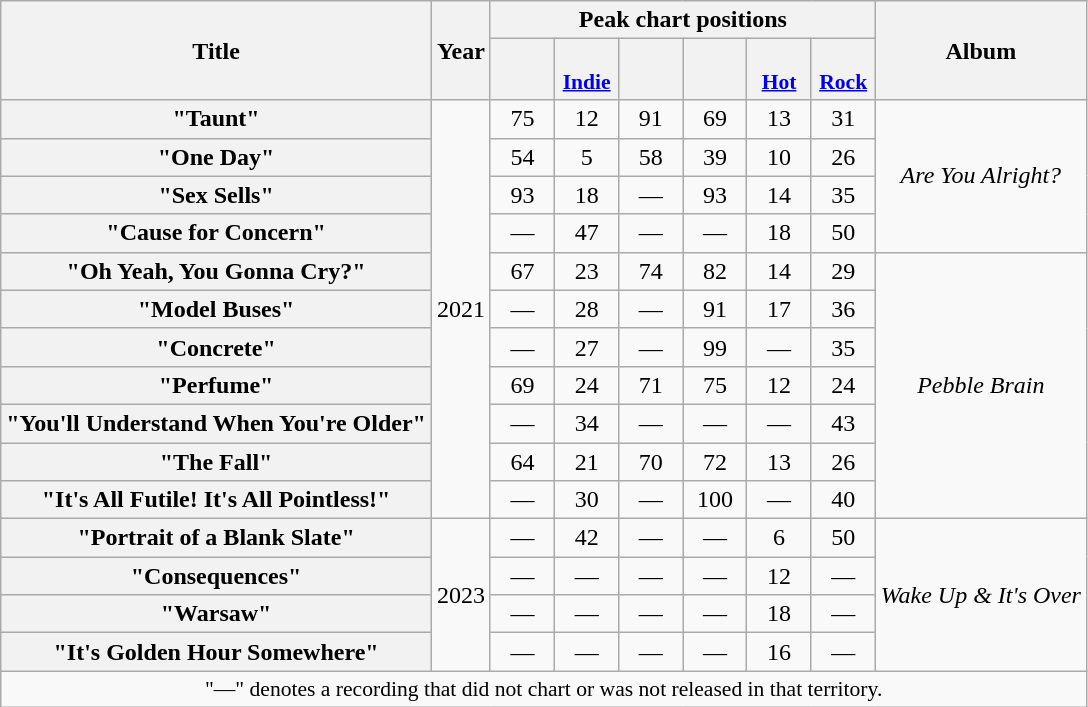<table class="wikitable plainrowheaders" style="text-align:center;">
<tr>
<th scope="col" rowspan="2">Title</th>
<th scope="col" rowspan="2">Year</th>
<th scope="col" colspan="6">Peak chart positions</th>
<th scope="col" rowspan="2">Album</th>
</tr>
<tr>
<th scope="col" style="width:2.5em;font-size:90%;"><a href='#'></a><br></th>
<th scope="col" style="width:2.5em;font-size:90%;"><a href='#'><br>Indie</a><br></th>
<th scope="col" style="width:2.5em;font-size:90%;"><a href='#'></a><br></th>
<th scope="col" style="width:2.5em;font-size:90%;"><a href='#'></a><br></th>
<th scope="col" style="width:2.5em;font-size:90%;"><a href='#'><br>Hot</a><br></th>
<th scope="col" style="width:2.5em;font-size:90%;"><a href='#'><br>Rock</a><br></th>
</tr>
<tr>
<th scope="row">"Taunt"</th>
<td rowspan="11">2021</td>
<td>75</td>
<td>12</td>
<td>91</td>
<td>69</td>
<td>13</td>
<td>31</td>
<td rowspan="4"><em>Are You Alright?</em></td>
</tr>
<tr>
<th scope="row">"One Day"</th>
<td>54</td>
<td>5</td>
<td>58</td>
<td>39</td>
<td>10</td>
<td>26</td>
</tr>
<tr>
<th scope="row">"Sex Sells"</th>
<td>93</td>
<td>18</td>
<td>—</td>
<td>93</td>
<td>14</td>
<td>35</td>
</tr>
<tr>
<th scope="row">"Cause for Concern"</th>
<td>—</td>
<td>47</td>
<td>—</td>
<td>—</td>
<td>18</td>
<td>50</td>
</tr>
<tr>
<th scope="row">"Oh Yeah, You Gonna Cry?"</th>
<td>67</td>
<td>23</td>
<td>74</td>
<td>82</td>
<td>14</td>
<td>29</td>
<td rowspan="7"><em>Pebble Brain</em></td>
</tr>
<tr>
<th scope="row">"Model Buses"</th>
<td>—</td>
<td>28</td>
<td>—</td>
<td>91</td>
<td>17</td>
<td>36</td>
</tr>
<tr>
<th scope="row">"Concrete"</th>
<td>—</td>
<td>27</td>
<td>—</td>
<td>99</td>
<td>—</td>
<td>35</td>
</tr>
<tr>
<th scope="row">"Perfume"</th>
<td>69</td>
<td>24</td>
<td>71</td>
<td>75</td>
<td>12</td>
<td>24</td>
</tr>
<tr>
<th scope="row">"You'll Understand When You're Older"</th>
<td>—</td>
<td>34</td>
<td>—</td>
<td>—</td>
<td>—</td>
<td>43</td>
</tr>
<tr>
<th scope="row">"The Fall"</th>
<td>64</td>
<td>21</td>
<td>70</td>
<td>72</td>
<td>13</td>
<td>26</td>
</tr>
<tr>
<th scope="row">"It's All Futile! It's All Pointless!"</th>
<td>—</td>
<td>30</td>
<td>—</td>
<td>100</td>
<td>—</td>
<td>40</td>
</tr>
<tr>
<th scope="row">"Portrait of a Blank Slate"</th>
<td rowspan="4">2023</td>
<td>—</td>
<td>42</td>
<td>—</td>
<td>—</td>
<td>6</td>
<td>50</td>
<td rowspan="4"><em>Wake Up & It's Over</em></td>
</tr>
<tr>
<th scope="row">"Consequences"</th>
<td>—</td>
<td>—</td>
<td>—</td>
<td>—</td>
<td>12</td>
<td>—</td>
</tr>
<tr>
<th scope="row">"Warsaw"</th>
<td>—</td>
<td>—</td>
<td>—</td>
<td>—</td>
<td>18</td>
<td>—</td>
</tr>
<tr>
<th scope="row">"It's Golden Hour Somewhere"</th>
<td>—</td>
<td>—</td>
<td>—</td>
<td>—</td>
<td>16</td>
<td>—</td>
</tr>
<tr>
<td colspan="9" style="font-size:90%">"—" denotes a recording that did not chart or was not released in that territory.</td>
</tr>
</table>
